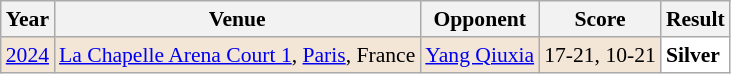<table class="sortable wikitable" style="font-size: 90%;">
<tr>
<th>Year</th>
<th>Venue</th>
<th>Opponent</th>
<th>Score</th>
<th>Result</th>
</tr>
<tr style="background:#F3E6D7">
<td align="center"><a href='#'>2024</a></td>
<td align="left"><a href='#'>La Chapelle Arena Court 1</a>, <a href='#'>Paris</a>, France</td>
<td align="left"> <a href='#'>Yang Qiuxia</a></td>
<td align="left">17-21, 10-21</td>
<td style="text-align:left; background:white"> <strong>Silver</strong></td>
</tr>
</table>
